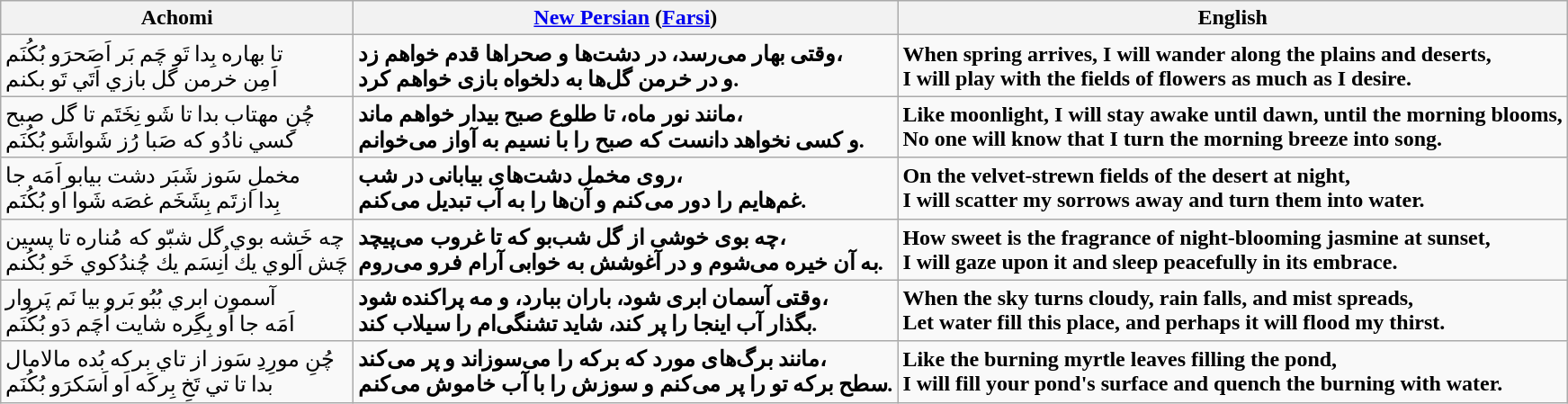<table class="wikitable">
<tr>
<th>Achomi</th>
<th><a href='#'>New Persian</a> (<a href='#'>Farsi</a>)</th>
<th>English</th>
</tr>
<tr>
<td>تا بهاره بِدا تَو چَم بَر اَصَحرَو بُكُنَم<br>اَمِن خرمن گل بازي اَتَي تَو بكنم</td>
<td><strong>وقتی بهار می‌رسد، در دشت‌ها و صحراها قدم خواهم زد،</strong><br><strong>و در خرمن گل‌ها به دلخواه بازی خواهم کرد.</strong></td>
<td><strong>When spring arrives, I will wander along the plains and deserts,</strong><br><strong>I will play with the fields of flowers as much as I desire.</strong></td>
</tr>
<tr>
<td>چُنِ مهتاب بدا تا شَو نِخَتَم تا گل صبح<br>كسي نادُو كه صَبا رُز شَواشَو بُكُنَم</td>
<td><strong>مانند نور ماه، تا طلوع صبح بیدار خواهم ماند،</strong><br><strong>و کسی نخواهد دانست که صبح را با نسیم به آواز می‌خوانم.</strong></td>
<td><strong>Like moonlight, I will stay awake until dawn, until the morning blooms,</strong><br><strong>No one will know that I turn the morning breeze into song.</strong></td>
</tr>
<tr>
<td>مخملِ سَوز شَبَر دشت بيابو اَمَه جا<br>بِدا ازتَم بِشَخَم غصَه شَوا اَو بُكُنَم</td>
<td><strong>روی مخمل دشت‌های بیابانی در شب،</strong><br><strong>غم‌هایم را دور می‌کنم و آن‌ها را به آب تبدیل می‌کنم.</strong></td>
<td><strong>On the velvet-strewn fields of the desert at night,</strong><br><strong>I will scatter my sorrows away and turn them into water.</strong></td>
</tr>
<tr>
<td>چه خَشه بوي گل شبّو كه مُناره تا پسين<br>چَش اَلوي يك اُنِسَم يك چُندُكوي خَو بُكُنم</td>
<td><strong>چه بوی خوشی از گل شب‌بو که تا غروب می‌پیچد،</strong><br><strong>به آن خیره می‌شوم و در آغوشش به خوابی آرام فرو می‌روم.</strong></td>
<td><strong>How sweet is the fragrance of night-blooming jasmine at sunset,</strong><br><strong>I will gaze upon it and sleep peacefully in its embrace.</strong></td>
</tr>
<tr>
<td>آسمون ابري بُبُو بَرو بيا نَم پَروار<br>اَمَه جا اَو بِگِره شايت اُچَم دَو بُكُنَم</td>
<td><strong>وقتی آسمان ابری شود، باران ببارد، و مه پراکنده شود،</strong><br><strong>بگذار آب اینجا را پر کند، شاید تشنگی‌ام را سیلاب کند.</strong></td>
<td><strong>When the sky turns cloudy, rain falls, and mist spreads,</strong><br><strong>Let water fill this place, and perhaps it will flood my thirst.</strong></td>
</tr>
<tr>
<td>چُنِ مورِدِ سَوز از تاي بركه بُده مالامال<br>بدا تا تي تَخِ بِركَه اَو اَسَكرَو بُكُنَم</td>
<td><strong>مانند برگ‌های مورد که برکه را می‌سوزاند و پر می‌کند،</strong><br><strong>سطح برکه تو را پر می‌کنم و سوزش را با آب خاموش می‌کنم.</strong></td>
<td><strong>Like the burning myrtle leaves filling the pond,</strong><br><strong>I will fill your pond's surface and quench the burning with water.</strong></td>
</tr>
</table>
